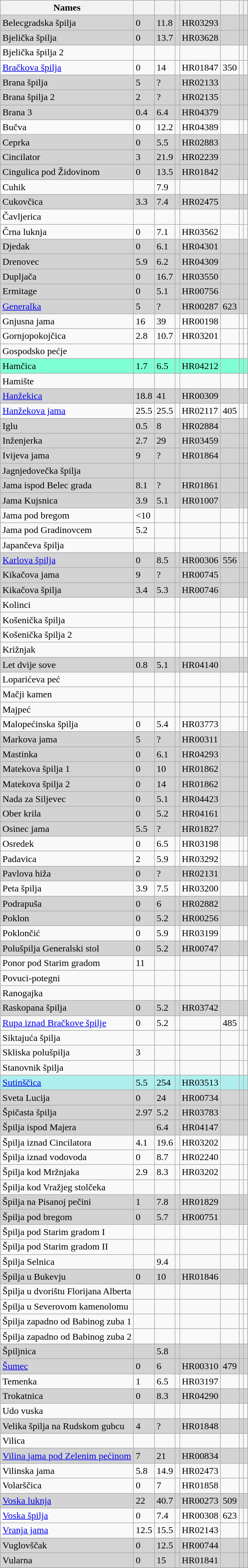<table class="wikitable sortable sticky-header">
<tr>
<th>Names</th>
<th></th>
<th></th>
<th></th>
<th></th>
<th></th>
<th></th>
<th></th>
</tr>
<tr bgcolor="LightGray">
<td>Belecgradska špilja</td>
<td>0</td>
<td>11.8</td>
<td></td>
<td>HR03293</td>
<td></td>
<td></td>
<td></td>
</tr>
<tr bgcolor="LightGray">
<td>Bjelička špilja</td>
<td>0</td>
<td>13.7</td>
<td></td>
<td>HR03628</td>
<td></td>
<td></td>
<td></td>
</tr>
<tr>
<td>Bjelička špilja 2</td>
<td></td>
<td></td>
<td></td>
<td></td>
<td></td>
<td></td>
<td></td>
</tr>
<tr>
<td><a href='#'>Bračkova špilja</a></td>
<td>0</td>
<td>14</td>
<td></td>
<td>HR01847</td>
<td>350</td>
<td></td>
<td></td>
</tr>
<tr bgcolor="LightGray">
<td>Brana špilja</td>
<td>5</td>
<td>?</td>
<td></td>
<td>HR02133</td>
<td></td>
<td></td>
<td></td>
</tr>
<tr bgcolor="LightGray">
<td>Brana špilja 2</td>
<td>2</td>
<td>?</td>
<td></td>
<td>HR02135</td>
<td></td>
<td></td>
<td></td>
</tr>
<tr bgcolor="LightGray">
<td>Brana 3</td>
<td>0.4</td>
<td>6.4</td>
<td></td>
<td>HR04379</td>
<td></td>
<td></td>
<td></td>
</tr>
<tr>
<td>Bučva</td>
<td>0</td>
<td>12.2</td>
<td></td>
<td>HR04389</td>
<td></td>
<td></td>
<td></td>
</tr>
<tr bgcolor="LightGray">
<td>Ceprka</td>
<td>0</td>
<td>5.5</td>
<td></td>
<td>HR02883</td>
<td></td>
<td></td>
<td></td>
</tr>
<tr bgcolor="LightGray">
<td>Cincilator</td>
<td>3</td>
<td>21.9</td>
<td></td>
<td>HR02239</td>
<td></td>
<td></td>
<td></td>
</tr>
<tr bgcolor="LightGray">
<td>Cingulica pod Židovinom</td>
<td>0</td>
<td>13.5</td>
<td></td>
<td>HR01842</td>
<td></td>
<td></td>
<td></td>
</tr>
<tr>
<td>Cuhik</td>
<td></td>
<td>7.9</td>
<td></td>
<td></td>
<td></td>
<td></td>
<td></td>
</tr>
<tr bgcolor="LightGray">
<td>Cukovčica</td>
<td>3.3</td>
<td>7.4</td>
<td></td>
<td>HR02475</td>
<td></td>
<td></td>
<td></td>
</tr>
<tr>
<td>Čavljerica</td>
<td></td>
<td></td>
<td></td>
<td></td>
<td></td>
<td></td>
<td></td>
</tr>
<tr>
<td>Črna luknja</td>
<td>0</td>
<td>7.1</td>
<td></td>
<td>HR03562</td>
<td></td>
<td></td>
<td></td>
</tr>
<tr bgcolor="LightGray">
<td>Djedak</td>
<td>0</td>
<td>6.1</td>
<td></td>
<td>HR04301</td>
<td></td>
<td></td>
<td></td>
</tr>
<tr bgcolor="LightGray">
<td>Drenovec</td>
<td>5.9</td>
<td>6.2</td>
<td></td>
<td>HR04309</td>
<td></td>
<td></td>
<td></td>
</tr>
<tr bgcolor="LightGray">
<td>Dupljača</td>
<td>0</td>
<td>16.7</td>
<td></td>
<td>HR03550</td>
<td></td>
<td></td>
<td></td>
</tr>
<tr bgcolor="LightGray">
<td>Ermitage</td>
<td>0</td>
<td>5.1</td>
<td></td>
<td>HR00756</td>
<td></td>
<td></td>
<td></td>
</tr>
<tr bgcolor="LightGray">
<td><a href='#'>Generalka</a></td>
<td>5</td>
<td>?</td>
<td></td>
<td>HR00287</td>
<td>623</td>
<td></td>
<td></td>
</tr>
<tr>
<td>Gnjusna jama</td>
<td>16</td>
<td>39</td>
<td> </td>
<td>HR00198</td>
<td></td>
<td></td>
<td></td>
</tr>
<tr>
<td>Gornjopokojčica</td>
<td>2.8</td>
<td>10.7</td>
<td></td>
<td>HR03201</td>
<td></td>
<td></td>
<td></td>
</tr>
<tr>
<td>Gospodsko pećje</td>
<td></td>
<td></td>
<td></td>
<td></td>
<td></td>
<td></td>
<td></td>
</tr>
<tr bgcolor="Aquamarine">
<td>Hamčica</td>
<td>1.7</td>
<td>6.5</td>
<td></td>
<td>HR04212</td>
<td></td>
<td></td>
<td></td>
</tr>
<tr>
<td>Hamište</td>
<td></td>
<td></td>
<td></td>
<td></td>
<td></td>
<td></td>
<td></td>
</tr>
<tr bgcolor="LightGray">
<td><a href='#'>Hanžekica</a></td>
<td>18.8</td>
<td>41</td>
<td></td>
<td>HR00309</td>
<td></td>
<td></td>
<td></td>
</tr>
<tr>
<td><a href='#'>Hanžekova jama</a></td>
<td>25.5</td>
<td>25.5</td>
<td></td>
<td>HR02117</td>
<td>405</td>
<td></td>
<td></td>
</tr>
<tr bgcolor="LightGray">
<td>Iglu</td>
<td>0.5</td>
<td>8</td>
<td></td>
<td>HR02884</td>
<td></td>
<td></td>
<td></td>
</tr>
<tr bgcolor="LightGray">
<td>Inženjerka</td>
<td>2.7</td>
<td>29</td>
<td></td>
<td>HR03459</td>
<td></td>
<td></td>
<td></td>
</tr>
<tr bgcolor="LightGray">
<td>Ivijeva jama</td>
<td>9</td>
<td>?</td>
<td></td>
<td>HR01864</td>
<td></td>
<td></td>
<td></td>
</tr>
<tr bgcolor="LightGray">
<td>Jagnjedovečka špilja</td>
<td></td>
<td></td>
<td></td>
<td></td>
<td></td>
<td></td>
<td></td>
</tr>
<tr bgcolor="LightGray">
<td>Jama ispod Belec grada</td>
<td>8.1</td>
<td>?</td>
<td></td>
<td>HR01861</td>
<td></td>
<td></td>
<td></td>
</tr>
<tr bgcolor="LightGray">
<td>Jama Kujsnica</td>
<td>3.9</td>
<td>5.1</td>
<td></td>
<td>HR01007</td>
<td></td>
<td></td>
<td></td>
</tr>
<tr>
<td>Jama pod bregom</td>
<td><10</td>
<td></td>
<td></td>
<td></td>
<td></td>
<td></td>
<td></td>
</tr>
<tr>
<td>Jama pod Gradinovcem</td>
<td>5.2</td>
<td></td>
<td></td>
<td></td>
<td></td>
<td></td>
<td></td>
</tr>
<tr>
<td>Japančeva špilja</td>
<td></td>
<td></td>
<td></td>
<td></td>
<td></td>
<td></td>
<td></td>
</tr>
<tr bgcolor="LightGray">
<td><a href='#'>Karlova špilja</a></td>
<td>0</td>
<td>8.5</td>
<td></td>
<td>HR00306</td>
<td>556</td>
<td></td>
<td></td>
</tr>
<tr bgcolor="LightGray">
<td>Kikačova jama</td>
<td>9</td>
<td>?</td>
<td></td>
<td>HR00745</td>
<td></td>
<td></td>
<td></td>
</tr>
<tr bgcolor="LightGray">
<td>Kikačova špilja</td>
<td>3.4</td>
<td>5.3</td>
<td></td>
<td>HR00746</td>
<td></td>
<td></td>
<td></td>
</tr>
<tr>
<td>Kolinci</td>
<td></td>
<td></td>
<td></td>
<td></td>
<td></td>
<td></td>
<td></td>
</tr>
<tr>
<td>Košenička špilja</td>
<td></td>
<td></td>
<td></td>
<td></td>
<td></td>
<td></td>
<td></td>
</tr>
<tr>
<td>Košenička špilja 2</td>
<td></td>
<td></td>
<td></td>
<td></td>
<td></td>
<td></td>
<td></td>
</tr>
<tr>
<td>Križnjak</td>
<td></td>
<td></td>
<td></td>
<td></td>
<td></td>
<td></td>
<td></td>
</tr>
<tr bgcolor="LightGray">
<td>Let dvije sove</td>
<td>0.8</td>
<td>5.1</td>
<td></td>
<td>HR04140</td>
<td></td>
<td></td>
<td></td>
</tr>
<tr>
<td>Loparićeva peć</td>
<td></td>
<td></td>
<td></td>
<td></td>
<td></td>
<td></td>
<td></td>
</tr>
<tr>
<td>Mačji kamen</td>
<td></td>
<td></td>
<td></td>
<td></td>
<td></td>
<td></td>
<td></td>
</tr>
<tr>
<td>Majpeć</td>
<td></td>
<td></td>
<td></td>
<td></td>
<td></td>
<td></td>
<td></td>
</tr>
<tr>
<td>Malopećinska špilja</td>
<td>0</td>
<td>5.4</td>
<td></td>
<td>HR03773</td>
<td></td>
<td></td>
<td></td>
</tr>
<tr bgcolor="LightGray">
<td>Markova jama</td>
<td>5</td>
<td>?</td>
<td></td>
<td>HR00311</td>
<td></td>
<td></td>
<td></td>
</tr>
<tr bgcolor="LightGray">
<td>Mastinka</td>
<td>0</td>
<td>6.1</td>
<td></td>
<td>HR04293</td>
<td></td>
<td></td>
<td></td>
</tr>
<tr bgcolor="LightGray">
<td>Matekova špilja 1</td>
<td>0</td>
<td>10</td>
<td></td>
<td>HR01862</td>
<td></td>
<td></td>
<td></td>
</tr>
<tr bgcolor="LightGray">
<td>Matekova špilja 2</td>
<td>0</td>
<td>14</td>
<td></td>
<td>HR01862</td>
<td></td>
<td></td>
<td></td>
</tr>
<tr bgcolor="LightGray">
<td>Nada za Siljevec</td>
<td>0</td>
<td>5.1</td>
<td></td>
<td>HR04423</td>
<td></td>
<td></td>
<td></td>
</tr>
<tr bgcolor="LightGray">
<td>Ober krila</td>
<td>0</td>
<td>5.2</td>
<td></td>
<td>HR04161</td>
<td></td>
<td></td>
<td></td>
</tr>
<tr bgcolor="LightGray">
<td>Osinec jama</td>
<td>5.5</td>
<td>?</td>
<td></td>
<td>HR01827</td>
<td></td>
<td></td>
<td></td>
</tr>
<tr>
<td>Osredek</td>
<td>0</td>
<td>6.5</td>
<td></td>
<td>HR03198</td>
<td></td>
<td></td>
<td></td>
</tr>
<tr>
<td>Padavica</td>
<td>2</td>
<td>5.9</td>
<td></td>
<td>HR03292</td>
<td></td>
<td></td>
<td></td>
</tr>
<tr bgcolor="LightGray">
<td>Pavlova hiža</td>
<td>0</td>
<td>?</td>
<td></td>
<td>HR02131</td>
<td></td>
<td></td>
<td></td>
</tr>
<tr>
<td>Peta špilja</td>
<td>3.9</td>
<td>7.5</td>
<td></td>
<td>HR03200</td>
<td></td>
<td></td>
<td></td>
</tr>
<tr bgcolor="LightGray">
<td>Podrapuša</td>
<td>0</td>
<td>6</td>
<td></td>
<td>HR02882</td>
<td></td>
<td></td>
<td></td>
</tr>
<tr bgcolor="LightGray">
<td>Poklon</td>
<td>0</td>
<td>5.2</td>
<td></td>
<td>HR00256</td>
<td></td>
<td></td>
<td></td>
</tr>
<tr>
<td>Poklončić</td>
<td>0</td>
<td>5.9</td>
<td></td>
<td>HR03199</td>
<td></td>
<td></td>
<td></td>
</tr>
<tr bgcolor="LightGray">
<td>Polušpilja Generalski stol</td>
<td>0</td>
<td>5.2</td>
<td></td>
<td>HR00747</td>
<td></td>
<td></td>
<td></td>
</tr>
<tr>
<td>Ponor pod Starim gradom</td>
<td>11</td>
<td></td>
<td></td>
<td></td>
<td></td>
<td></td>
<td></td>
</tr>
<tr>
<td>Povuci-potegni</td>
<td></td>
<td></td>
<td></td>
<td></td>
<td></td>
<td></td>
<td></td>
</tr>
<tr>
<td>Ranogajka</td>
<td></td>
<td></td>
<td></td>
<td></td>
<td></td>
<td></td>
<td></td>
</tr>
<tr bgcolor="LightGray">
<td>Raskopana špilja</td>
<td>0</td>
<td>5.2</td>
<td></td>
<td>HR03742</td>
<td></td>
<td></td>
<td></td>
</tr>
<tr>
<td><a href='#'>Rupa iznad Bračkove špilje</a></td>
<td>0</td>
<td>5.2</td>
<td></td>
<td></td>
<td>485</td>
<td></td>
<td></td>
</tr>
<tr>
<td>Siktajuća špilja</td>
<td></td>
<td></td>
<td></td>
<td></td>
<td></td>
<td></td>
<td></td>
</tr>
<tr>
<td>Skliska polušpilja</td>
<td>3</td>
<td></td>
<td></td>
<td></td>
<td></td>
<td></td>
<td></td>
</tr>
<tr>
<td>Stanovnik špilja</td>
<td></td>
<td></td>
<td></td>
<td></td>
<td></td>
<td></td>
<td></td>
</tr>
<tr bgcolor="PaleTurquoise">
<td><a href='#'>Sutinščica</a></td>
<td>5.5</td>
<td>254</td>
<td> </td>
<td>HR03513</td>
<td></td>
<td></td>
<td></td>
</tr>
<tr bgcolor="LightGray">
<td>Sveta Lucija</td>
<td>0</td>
<td>24</td>
<td></td>
<td>HR00734</td>
<td></td>
<td></td>
<td></td>
</tr>
<tr bgcolor="LightGray">
<td>Špičasta špilja</td>
<td>2.97</td>
<td>5.2</td>
<td></td>
<td>HR03783</td>
<td></td>
<td></td>
<td></td>
</tr>
<tr bgcolor="LightGray">
<td>Špilja ispod Majera</td>
<td></td>
<td>6.4</td>
<td></td>
<td>HR04147</td>
<td></td>
<td></td>
<td></td>
</tr>
<tr>
<td>Špilja iznad Cincilatora</td>
<td>4.1</td>
<td>19.6</td>
<td></td>
<td>HR03202</td>
<td></td>
<td></td>
<td></td>
</tr>
<tr bgolor="LightGray">
<td>Špilja iznad vodovoda</td>
<td>0</td>
<td>8.7</td>
<td></td>
<td>HR02240</td>
<td></td>
<td></td>
<td></td>
</tr>
<tr>
<td>Špilja kod Mržnjaka</td>
<td>2.9</td>
<td>8.3</td>
<td></td>
<td>HR03202</td>
<td></td>
<td></td>
<td></td>
</tr>
<tr>
<td>Špilja kod Vražjeg stolčeka</td>
<td></td>
<td></td>
<td></td>
<td></td>
<td></td>
<td></td>
<td></td>
</tr>
<tr bgcolor="LightGray">
<td>Špilja na Pisanoj pečini</td>
<td>1</td>
<td>7.8</td>
<td></td>
<td>HR01829</td>
<td></td>
<td></td>
<td></td>
</tr>
<tr bgcolor="LightGray">
<td>Špilja pod bregom</td>
<td>0</td>
<td>5.7</td>
<td></td>
<td>HR00751</td>
<td></td>
<td></td>
<td></td>
</tr>
<tr>
<td>Špilja pod Starim gradom I</td>
<td></td>
<td></td>
<td></td>
<td></td>
<td></td>
<td></td>
<td></td>
</tr>
<tr>
<td>Špilja pod Starim gradom II</td>
<td></td>
<td></td>
<td></td>
<td></td>
<td></td>
<td></td>
<td></td>
</tr>
<tr>
<td>Špilja Selnica</td>
<td></td>
<td>9.4</td>
<td></td>
<td></td>
<td></td>
<td></td>
<td></td>
</tr>
<tr bgcolor="LightGray">
<td>Špilja u Bukevju</td>
<td>0</td>
<td>10</td>
<td></td>
<td>HR01846</td>
<td></td>
<td></td>
<td></td>
</tr>
<tr>
<td>Špilja u dvorištu Florijana Alberta</td>
<td></td>
<td></td>
<td></td>
<td></td>
<td></td>
<td></td>
<td></td>
</tr>
<tr>
<td>Špilja u Severovom kamenolomu</td>
<td></td>
<td></td>
<td></td>
<td></td>
<td></td>
<td></td>
<td></td>
</tr>
<tr>
<td>Špilja zapadno od Babinog zuba 1</td>
<td></td>
<td></td>
<td></td>
<td></td>
<td></td>
<td></td>
<td></td>
</tr>
<tr>
<td>Špilja zapadno od Babinog zuba 2</td>
<td></td>
<td></td>
<td></td>
<td></td>
<td></td>
<td></td>
<td></td>
</tr>
<tr bgcolor="LightGray">
<td>Špiljnica</td>
<td></td>
<td>5.8</td>
<td></td>
<td></td>
<td></td>
<td></td>
<td></td>
</tr>
<tr bgcolor="LightGray">
<td><a href='#'>Šumec</a></td>
<td>0</td>
<td>6</td>
<td></td>
<td>HR00310</td>
<td>479</td>
<td></td>
<td></td>
</tr>
<tr>
<td>Temenka</td>
<td>1</td>
<td>6.5</td>
<td></td>
<td>HR03197</td>
<td></td>
<td></td>
<td></td>
</tr>
<tr bgcolor="LightGray">
<td>Trokatnica</td>
<td>0</td>
<td>8.3</td>
<td></td>
<td>HR04290</td>
<td></td>
<td></td>
<td></td>
</tr>
<tr>
<td>Udo vuska</td>
<td></td>
<td></td>
<td></td>
<td></td>
<td></td>
<td></td>
<td></td>
</tr>
<tr bgcolor="LightGray">
<td>Velika špilja na Rudskom gubcu</td>
<td>4</td>
<td>?</td>
<td></td>
<td>HR01848</td>
<td></td>
<td></td>
<td></td>
</tr>
<tr>
<td>Vilica</td>
<td></td>
<td></td>
<td></td>
<td></td>
<td></td>
<td></td>
<td></td>
</tr>
<tr bgcolor="LightGray">
<td><a href='#'>Vilina jama pod Zelenim pećinom</a></td>
<td>7</td>
<td>21</td>
<td></td>
<td>HR00834</td>
<td></td>
<td></td>
<td></td>
</tr>
<tr>
<td>Vilinska jama</td>
<td>5.8</td>
<td>14.9</td>
<td></td>
<td>HR02473</td>
<td></td>
<td></td>
<td></td>
</tr>
<tr>
<td>Volarščica</td>
<td>0</td>
<td>7</td>
<td></td>
<td>HR01858</td>
<td></td>
<td></td>
<td></td>
</tr>
<tr bgcolor="LightGray">
<td><a href='#'>Voska luknja</a></td>
<td>22</td>
<td>40.7</td>
<td> </td>
<td>HR00273</td>
<td>509</td>
<td></td>
<td></td>
</tr>
<tr>
<td><a href='#'>Voska špilja</a></td>
<td>0</td>
<td>7.4</td>
<td></td>
<td>HR00308</td>
<td>623</td>
<td></td>
<td></td>
</tr>
<tr>
<td><a href='#'>Vranja jama</a></td>
<td>12.5</td>
<td>15.5</td>
<td></td>
<td>HR02143</td>
<td></td>
<td></td>
<td></td>
</tr>
<tr bgcolor="LightGray">
<td>Vuglovščak</td>
<td>0</td>
<td>12.5</td>
<td></td>
<td>HR00744</td>
<td></td>
<td></td>
<td></td>
</tr>
<tr bgcolor="LightGray">
<td>Vularna</td>
<td>0</td>
<td>15</td>
<td></td>
<td>HR01841</td>
<td></td>
<td></td>
<td></td>
</tr>
<tr>
</tr>
</table>
